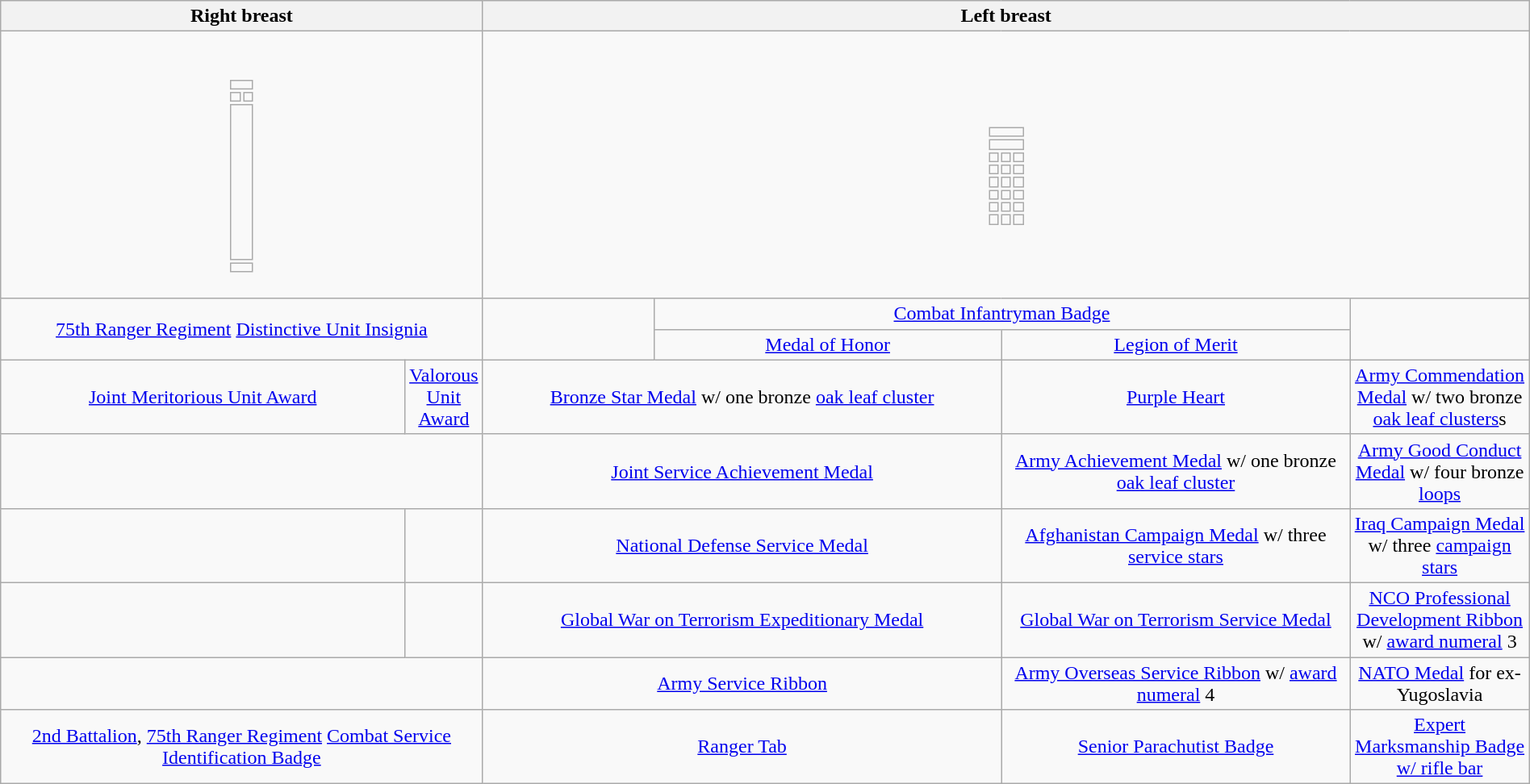<table class="wikitable" style="margin:1em auto; text-align:center;">
<tr>
<th colspan="2" align="center">Right breast</th>
<th colspan="6" align="center">Left breast</th>
</tr>
<tr>
<td colspan="2" valign="bottom" align="center"><br><table style="margin:1em auto; text-align:center;">
<tr>
<td colspan="2"></td>
</tr>
<tr>
<td></td>
<td></td>
</tr>
<tr>
<td colspan="2" height="120px"></td>
</tr>
<tr>
<td colspan="2"></td>
</tr>
</table>
</td>
<td colspan="6"><br><table style="margin:1em auto; text-align:center;">
<tr>
<td colspan="3"></td>
</tr>
<tr>
<td colspan="3"> </td>
</tr>
<tr>
<td></td>
<td></td>
<td><span></span><span></span></td>
</tr>
<tr>
<td></td>
<td></td>
<td><span></span></td>
</tr>
<tr>
<td></td>
<td><span></span><span></span><span></span></td>
<td><span></span><span></span><span></span></td>
</tr>
<tr>
<td></td>
<td></td>
<td><span></span></td>
</tr>
<tr>
<td></td>
<td><span></span></td>
<td></td>
</tr>
<tr>
<td colspan="1"></td>
<td colspan="1"><span></span><span></span></td>
<td colspan="1"></td>
</tr>
</table>
</td>
</tr>
<tr>
<td colspan="2" rowspan="2" width="14%" valign="center" align="center"><a href='#'>75th Ranger Regiment</a> <a href='#'>Distinctive Unit Insignia</a></td>
<td width="12%" rowspan="2"></td>
<td colspan="4"><a href='#'>Combat Infantryman Badge</a></td>
<td width="12%" rowspan="2"></td>
</tr>
<tr>
<td width="24%" colspan="2" align="center"><a href='#'>Medal of Honor</a></td>
<td width="24%" colspan="2" align="center"><a href='#'>Legion of Merit</a></td>
</tr>
<tr>
<td width="28%"><a href='#'>Joint Meritorious Unit Award</a></td>
<td><a href='#'>Valorous Unit Award</a></td>
<td colspan="2"><a href='#'>Bronze Star Medal</a> w/ one bronze <a href='#'>oak leaf cluster</a></td>
<td colspan="2"><a href='#'>Purple Heart</a></td>
<td colspan="2"><a href='#'>Army Commendation Medal</a> w/ two bronze <a href='#'>oak leaf clusters</a>s</td>
</tr>
<tr>
<td colspan="2"></td>
<td colspan="2"><a href='#'>Joint Service Achievement Medal</a></td>
<td colspan="2"><a href='#'>Army Achievement Medal</a> w/ one bronze <a href='#'>oak leaf cluster</a></td>
<td colspan="2"><a href='#'>Army Good Conduct Medal</a> w/ four bronze <a href='#'>loops</a></td>
</tr>
<tr>
<td></td>
<td></td>
<td colspan="2"><a href='#'>National Defense Service Medal</a></td>
<td colspan="2"><a href='#'>Afghanistan Campaign Medal</a> w/ three <a href='#'>service stars</a></td>
<td colspan="2"><a href='#'>Iraq Campaign Medal</a> w/ three <a href='#'>campaign stars</a></td>
</tr>
<tr>
<td></td>
<td></td>
<td colspan="2"><a href='#'>Global War on Terrorism Expeditionary Medal</a></td>
<td colspan="2"><a href='#'>Global War on Terrorism Service Medal</a></td>
<td colspan="2"><a href='#'>NCO Professional Development Ribbon</a> w/ <a href='#'>award numeral</a> 3</td>
</tr>
<tr>
<td colspan="2"></td>
<td colspan="2"><a href='#'>Army Service Ribbon</a></td>
<td colspan="2"><a href='#'>Army Overseas Service Ribbon</a> w/ <a href='#'>award numeral</a> 4</td>
<td colspan="2"><a href='#'>NATO Medal</a> for ex-Yugoslavia</td>
</tr>
<tr>
<td colspan="2"><a href='#'>2nd Battalion</a>, <a href='#'>75th Ranger Regiment</a> <a href='#'>Combat Service Identification Badge</a></td>
<td colspan="2"><a href='#'>Ranger Tab</a></td>
<td colspan="2"><a href='#'>Senior Parachutist Badge</a></td>
<td colspan="2"><a href='#'>Expert Marksmanship Badge w/ rifle bar</a></td>
</tr>
</table>
